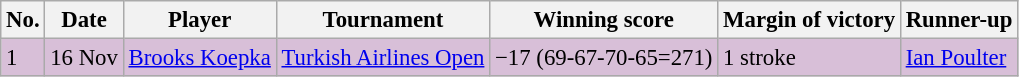<table class="wikitable" style="font-size:95%;">
<tr>
<th>No.</th>
<th>Date</th>
<th>Player</th>
<th>Tournament</th>
<th>Winning score</th>
<th>Margin of victory</th>
<th>Runner-up</th>
</tr>
<tr style="background:thistle;">
<td>1</td>
<td>16 Nov</td>
<td> <a href='#'>Brooks Koepka</a></td>
<td><a href='#'>Turkish Airlines Open</a></td>
<td>−17 (69-67-70-65=271)</td>
<td>1 stroke</td>
<td> <a href='#'>Ian Poulter</a></td>
</tr>
</table>
